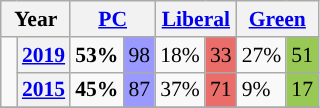<table class="wikitable" style="width:400; font-size:90%; margin-left:1em;">
<tr>
<th colspan="2" scope="col">Year</th>
<th colspan="2" scope="col"><a href='#'>PC</a></th>
<th colspan="2" scope="col"><a href='#'>Liberal</a></th>
<th colspan="2" scope="col"><a href='#'>Green</a></th>
</tr>
<tr>
<td rowspan="2" style="width: 0.25em; background-color: "></td>
<th><a href='#'>2019</a></th>
<td><strong>53%</strong></td>
<td style="text-align:right; background:#9999FF;">98</td>
<td>18%</td>
<td style="text-align:right; background:#EA6D6A;">33</td>
<td>27%</td>
<td style="text-align:right; background:#99C955;">51</td>
</tr>
<tr>
<th><a href='#'>2015</a></th>
<td><strong>45%</strong></td>
<td style="text-align:right; background:#9999FF;">87</td>
<td>37%</td>
<td style="text-align:right; background:#EA6D6A;">71</td>
<td>9%</td>
<td style="text-align:right; background:#99C955;">17</td>
</tr>
<tr>
</tr>
</table>
